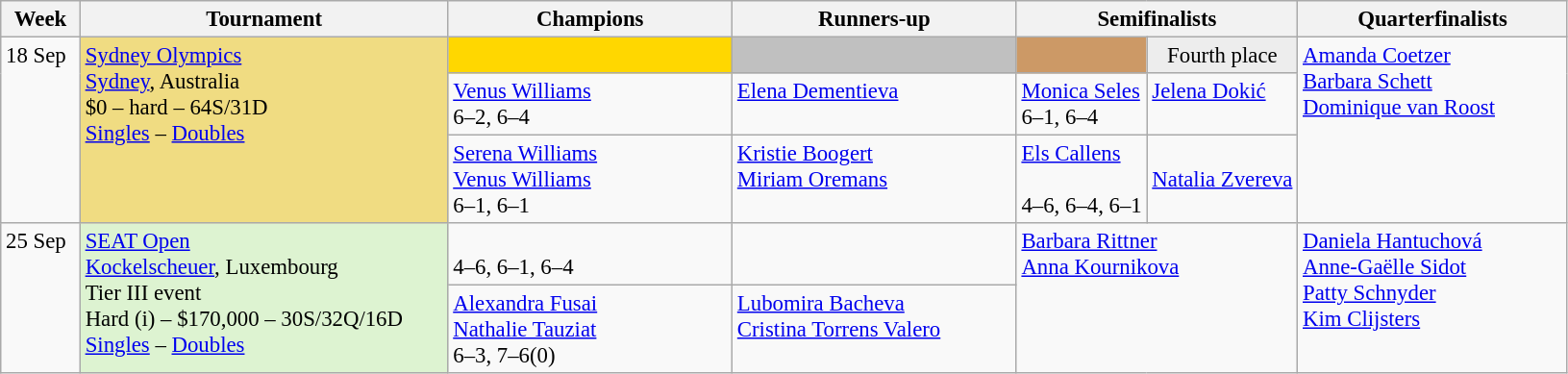<table class=wikitable style=font-size:95%>
<tr>
<th style="width:48px;">Week</th>
<th style="width:248px;">Tournament</th>
<th style="width:190px;">Champions</th>
<th style="width:190px;">Runners-up</th>
<th style="width:180px;" colspan=2>Semifinalists</th>
<th style="width:180px;">Quarterfinalists</th>
</tr>
<tr valign="top">
<td rowspan=3>18 Sep</td>
<td rowspan=3 bgcolor=#f0dc82><a href='#'>Sydney Olympics</a><br> <a href='#'>Sydney</a>, Australia <br>$0 – hard – 64S/31D<br><a href='#'>Singles</a> – <a href='#'>Doubles</a></td>
<td style="background:gold; text-align:center;"></td>
<td style="background:silver; text-align:center;"></td>
<td style="background:#cc9966; text-align:center;"></td>
<td style="background:#ededed ; text-align:center;">Fourth place</td>
<td rowspan=3> <a href='#'>Amanda Coetzer</a>  <br>  <a href='#'>Barbara Schett</a> <br> <a href='#'>Dominique van Roost</a><br>  </td>
</tr>
<tr valign="top">
<td> <a href='#'>Venus Williams</a> <br> 6–2, 6–4</td>
<td> <a href='#'>Elena Dementieva</a></td>
<td> <a href='#'>Monica Seles</a> <br> 6–1, 6–4</td>
<td> <a href='#'>Jelena Dokić</a></td>
</tr>
<tr valign="top">
<td> <a href='#'>Serena Williams</a> <br>  <a href='#'>Venus Williams</a><br>6–1, 6–1</td>
<td> <a href='#'>Kristie Boogert</a> <br>  <a href='#'>Miriam Oremans</a></td>
<td> <a href='#'>Els Callens</a> <br>  <br>4–6, 6–4, 6–1</td>
<td> <br>  <a href='#'>Natalia Zvereva</a></td>
</tr>
<tr valign="top">
<td rowspan=2>25 Sep</td>
<td rowspan=2 bgcolor=#DDF3D1><a href='#'>SEAT Open</a><br> <a href='#'>Kockelscheuer</a>, Luxembourg <br>Tier III event<br>Hard (i) – $170,000 – 30S/32Q/16D<br><a href='#'>Singles</a> – <a href='#'>Doubles</a></td>
<td> <br> 4–6, 6–1, 6–4</td>
<td></td>
<td rowspan=2 colspan=2> <a href='#'>Barbara Rittner</a><br> <a href='#'>Anna Kournikova</a></td>
<td rowspan=2> <a href='#'>Daniela Hantuchová</a>  <br>  <a href='#'>Anne-Gaëlle Sidot</a> <br> <a href='#'>Patty Schnyder</a><br>   <a href='#'>Kim Clijsters</a></td>
</tr>
<tr valign="top">
<td> <a href='#'>Alexandra Fusai</a> <br>  <a href='#'>Nathalie Tauziat</a><br>6–3, 7–6(0)</td>
<td> <a href='#'>Lubomira Bacheva</a> <br>  <a href='#'>Cristina Torrens Valero</a></td>
</tr>
</table>
